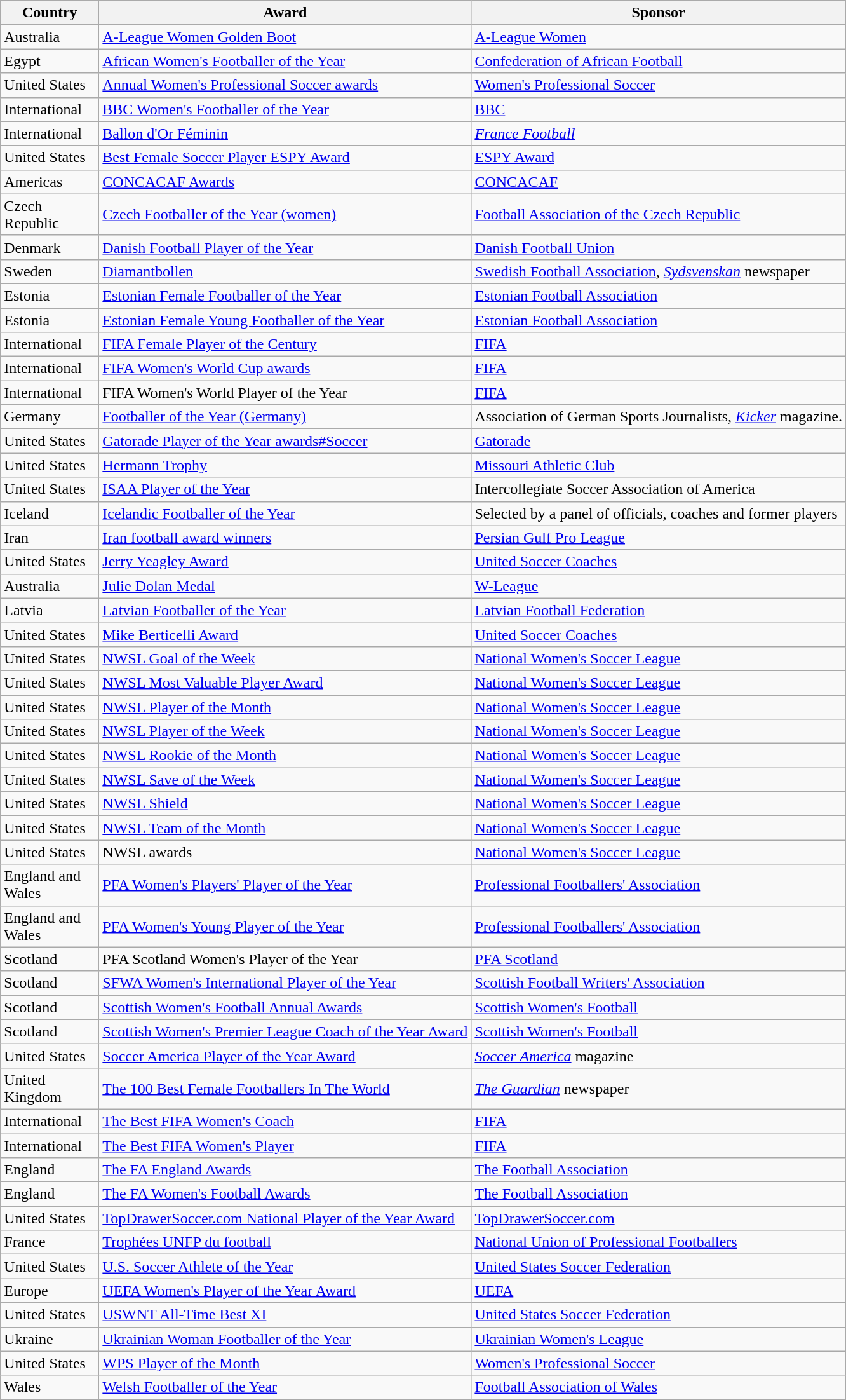<table Class="wikitable sortable">
<tr>
<th style="width:6em;">Country</th>
<th>Award</th>
<th>Sponsor</th>
</tr>
<tr>
<td>Australia</td>
<td><a href='#'>A-League Women Golden Boot</a></td>
<td><a href='#'>A-League Women</a></td>
</tr>
<tr>
<td>Egypt</td>
<td><a href='#'>African Women's Footballer of the Year</a></td>
<td><a href='#'>Confederation of African Football</a></td>
</tr>
<tr>
<td>United States</td>
<td><a href='#'>Annual Women's Professional Soccer awards</a></td>
<td><a href='#'>Women's Professional Soccer</a></td>
</tr>
<tr>
<td>International</td>
<td><a href='#'>BBC Women's Footballer of the Year</a></td>
<td><a href='#'>BBC</a></td>
</tr>
<tr>
<td>International</td>
<td><a href='#'>Ballon d'Or Féminin</a></td>
<td><em><a href='#'>France Football</a></em></td>
</tr>
<tr>
<td>United States</td>
<td><a href='#'>Best Female Soccer Player ESPY Award</a></td>
<td><a href='#'>ESPY Award</a></td>
</tr>
<tr>
<td>Americas</td>
<td><a href='#'>CONCACAF Awards</a></td>
<td><a href='#'>CONCACAF</a></td>
</tr>
<tr>
<td>Czech Republic</td>
<td><a href='#'>Czech Footballer of the Year (women)</a></td>
<td><a href='#'>Football Association of the Czech Republic</a></td>
</tr>
<tr>
<td>Denmark</td>
<td><a href='#'>Danish Football Player of the Year</a></td>
<td><a href='#'>Danish Football Union</a></td>
</tr>
<tr>
<td>Sweden</td>
<td><a href='#'>Diamantbollen</a></td>
<td><a href='#'>Swedish Football Association</a>, <em><a href='#'>Sydsvenskan</a></em> newspaper</td>
</tr>
<tr>
<td>Estonia</td>
<td><a href='#'>Estonian Female Footballer of the Year</a></td>
<td><a href='#'>Estonian Football Association</a></td>
</tr>
<tr>
<td>Estonia</td>
<td><a href='#'>Estonian Female Young Footballer of the Year</a></td>
<td><a href='#'>Estonian Football Association</a></td>
</tr>
<tr>
<td>International</td>
<td><a href='#'>FIFA Female Player of the Century</a></td>
<td><a href='#'>FIFA</a></td>
</tr>
<tr>
<td>International</td>
<td><a href='#'>FIFA Women's World Cup awards</a></td>
<td><a href='#'>FIFA</a></td>
</tr>
<tr>
<td>International</td>
<td>FIFA Women's World Player of the Year</td>
<td><a href='#'>FIFA</a></td>
</tr>
<tr>
<td>Germany</td>
<td><a href='#'>Footballer of the Year (Germany)</a></td>
<td>Association of German Sports Journalists, <em><a href='#'>Kicker</a></em> magazine.</td>
</tr>
<tr>
<td>United States</td>
<td><a href='#'>Gatorade Player of the Year awards#Soccer</a></td>
<td><a href='#'>Gatorade</a></td>
</tr>
<tr>
<td>United States</td>
<td><a href='#'>Hermann Trophy</a></td>
<td><a href='#'>Missouri Athletic Club</a></td>
</tr>
<tr>
<td>United States</td>
<td><a href='#'>ISAA Player of the Year</a></td>
<td>Intercollegiate Soccer Association of America</td>
</tr>
<tr>
<td>Iceland</td>
<td><a href='#'>Icelandic Footballer of the Year</a></td>
<td>Selected by a panel of officials, coaches and former players</td>
</tr>
<tr>
<td>Iran</td>
<td><a href='#'>Iran football award winners</a></td>
<td><a href='#'>Persian Gulf Pro League</a></td>
</tr>
<tr>
<td>United States</td>
<td><a href='#'>Jerry Yeagley Award</a></td>
<td><a href='#'>United Soccer Coaches</a></td>
</tr>
<tr>
<td>Australia</td>
<td><a href='#'>Julie Dolan Medal</a></td>
<td><a href='#'>W-League</a></td>
</tr>
<tr>
<td>Latvia</td>
<td><a href='#'>Latvian Footballer of the Year</a></td>
<td><a href='#'>Latvian Football Federation</a></td>
</tr>
<tr>
<td>United States</td>
<td><a href='#'>Mike Berticelli Award</a></td>
<td><a href='#'>United Soccer Coaches</a></td>
</tr>
<tr>
<td>United States</td>
<td><a href='#'>NWSL Goal of the Week</a></td>
<td><a href='#'>National Women's Soccer League</a></td>
</tr>
<tr>
<td>United States</td>
<td><a href='#'>NWSL Most Valuable Player Award</a></td>
<td><a href='#'>National Women's Soccer League</a></td>
</tr>
<tr>
<td>United States</td>
<td><a href='#'>NWSL Player of the Month</a></td>
<td><a href='#'>National Women's Soccer League</a></td>
</tr>
<tr>
<td>United States</td>
<td><a href='#'>NWSL Player of the Week</a></td>
<td><a href='#'>National Women's Soccer League</a></td>
</tr>
<tr>
<td>United States</td>
<td><a href='#'>NWSL Rookie of the Month</a></td>
<td><a href='#'>National Women's Soccer League</a></td>
</tr>
<tr>
<td>United States</td>
<td><a href='#'>NWSL Save of the Week</a></td>
<td><a href='#'>National Women's Soccer League</a></td>
</tr>
<tr>
<td>United States</td>
<td><a href='#'>NWSL Shield</a></td>
<td><a href='#'>National Women's Soccer League</a></td>
</tr>
<tr>
<td>United States</td>
<td><a href='#'>NWSL Team of the Month</a></td>
<td><a href='#'>National Women's Soccer League</a></td>
</tr>
<tr>
<td>United States</td>
<td>NWSL awards</td>
<td><a href='#'>National Women's Soccer League</a></td>
</tr>
<tr>
<td>England and Wales</td>
<td><a href='#'>PFA Women's Players' Player of the Year</a></td>
<td><a href='#'>Professional Footballers' Association</a></td>
</tr>
<tr>
<td>England and Wales</td>
<td><a href='#'>PFA Women's Young Player of the Year</a></td>
<td><a href='#'>Professional Footballers' Association</a></td>
</tr>
<tr>
<td>Scotland</td>
<td>PFA Scotland Women's Player of the Year</td>
<td><a href='#'>PFA Scotland</a></td>
</tr>
<tr>
<td>Scotland</td>
<td><a href='#'>SFWA Women's International Player of the Year</a></td>
<td><a href='#'>Scottish Football Writers' Association</a></td>
</tr>
<tr>
<td>Scotland</td>
<td><a href='#'>Scottish Women's Football Annual Awards</a></td>
<td><a href='#'>Scottish Women's Football</a></td>
</tr>
<tr>
<td>Scotland</td>
<td><a href='#'>Scottish Women's Premier League Coach of the Year Award</a></td>
<td><a href='#'>Scottish Women's Football</a></td>
</tr>
<tr>
<td>United States</td>
<td><a href='#'>Soccer America Player of the Year Award</a></td>
<td><em><a href='#'>Soccer America</a></em> magazine</td>
</tr>
<tr>
<td>United Kingdom</td>
<td><a href='#'>The 100 Best Female Footballers In The World</a></td>
<td><em><a href='#'>The Guardian</a></em> newspaper</td>
</tr>
<tr>
<td>International</td>
<td><a href='#'>The Best FIFA Women's Coach</a></td>
<td><a href='#'>FIFA</a></td>
</tr>
<tr>
<td>International</td>
<td><a href='#'>The Best FIFA Women's Player</a></td>
<td><a href='#'>FIFA</a></td>
</tr>
<tr>
<td>England</td>
<td><a href='#'>The FA England Awards</a></td>
<td><a href='#'>The Football Association</a></td>
</tr>
<tr>
<td>England</td>
<td><a href='#'>The FA Women's Football Awards</a></td>
<td><a href='#'>The Football Association</a></td>
</tr>
<tr>
<td>United States</td>
<td><a href='#'>TopDrawerSoccer.com National Player of the Year Award</a></td>
<td><a href='#'>TopDrawerSoccer.com</a></td>
</tr>
<tr>
<td>France</td>
<td><a href='#'>Trophées UNFP du football</a></td>
<td><a href='#'>National Union of Professional Footballers</a></td>
</tr>
<tr>
<td>United States</td>
<td><a href='#'>U.S. Soccer Athlete of the Year</a></td>
<td><a href='#'>United States Soccer Federation</a></td>
</tr>
<tr>
<td>Europe</td>
<td><a href='#'>UEFA Women's Player of the Year Award</a></td>
<td><a href='#'>UEFA</a></td>
</tr>
<tr>
<td>United States</td>
<td><a href='#'>USWNT All-Time Best XI</a></td>
<td><a href='#'>United States Soccer Federation</a></td>
</tr>
<tr>
<td>Ukraine</td>
<td><a href='#'>Ukrainian Woman Footballer of the Year</a></td>
<td><a href='#'>Ukrainian Women's League</a></td>
</tr>
<tr>
<td>United States</td>
<td><a href='#'>WPS Player of the Month</a></td>
<td><a href='#'>Women's Professional Soccer</a></td>
</tr>
<tr>
<td>Wales</td>
<td><a href='#'>Welsh Footballer of the Year</a></td>
<td><a href='#'>Football Association of Wales</a></td>
</tr>
</table>
